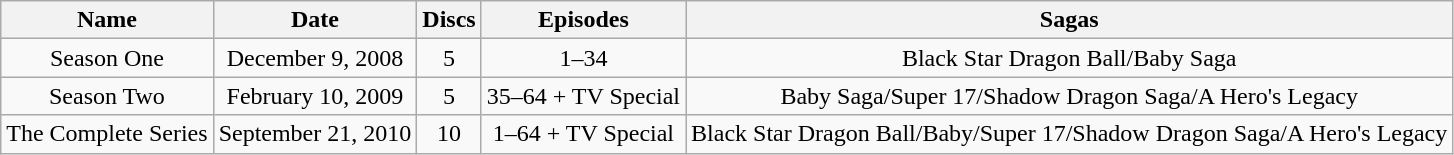<table class="wikitable" style="text-align:center;">
<tr>
<th>Name</th>
<th>Date</th>
<th>Discs</th>
<th>Episodes</th>
<th>Sagas</th>
</tr>
<tr>
<td>Season One</td>
<td>December 9, 2008</td>
<td>5</td>
<td>1–34</td>
<td>Black Star Dragon Ball/Baby Saga</td>
</tr>
<tr>
<td>Season Two</td>
<td>February 10, 2009</td>
<td>5</td>
<td>35–64 + TV Special</td>
<td>Baby Saga/Super 17/Shadow Dragon Saga/A Hero's Legacy</td>
</tr>
<tr>
<td>The Complete Series</td>
<td>September 21, 2010</td>
<td>10</td>
<td>1–64 + TV Special</td>
<td>Black Star Dragon Ball/Baby/Super 17/Shadow Dragon Saga/A Hero's Legacy</td>
</tr>
</table>
